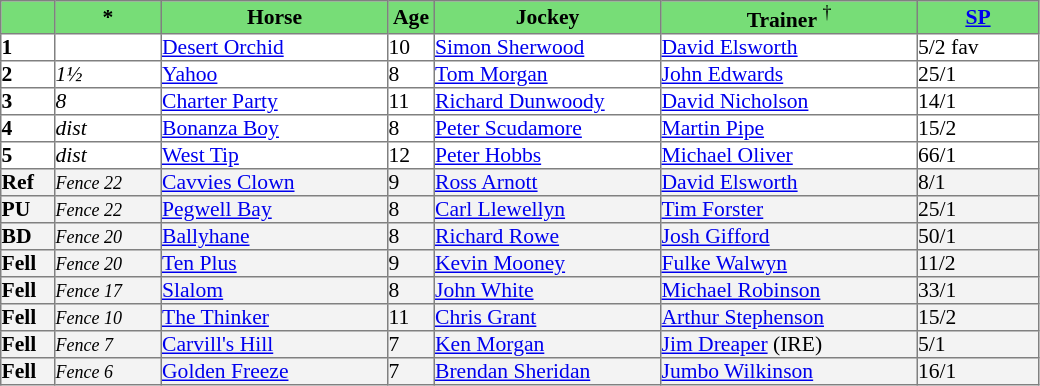<table border="1" cellpadding="0" style="border-collapse: collapse; font-size:90%">
<tr bgcolor="#77dd77" align="center">
<td width="35px"></td>
<td width="70px"><strong>*</strong></td>
<td width="150px"><strong>Horse</strong></td>
<td width="30px"><strong>Age</strong></td>
<td width="150px"><strong>Jockey</strong></td>
<td width="170px"><strong>Trainer</strong> <sup>†</sup></td>
<td width="80px"><strong><a href='#'>SP</a></strong></td>
</tr>
<tr>
<td><strong>1</strong></td>
<td></td>
<td><a href='#'>Desert Orchid</a></td>
<td>10</td>
<td><a href='#'>Simon Sherwood</a></td>
<td><a href='#'>David Elsworth</a></td>
<td>5/2 fav</td>
</tr>
<tr>
<td><strong>2</strong></td>
<td><em>1½</em></td>
<td><a href='#'>Yahoo</a></td>
<td>8</td>
<td><a href='#'>Tom Morgan</a></td>
<td><a href='#'>John Edwards</a></td>
<td>25/1</td>
</tr>
<tr>
<td><strong>3</strong></td>
<td><em>8</em></td>
<td><a href='#'>Charter Party</a></td>
<td>11</td>
<td><a href='#'>Richard Dunwoody</a></td>
<td><a href='#'>David Nicholson</a></td>
<td>14/1</td>
</tr>
<tr>
<td><strong>4</strong></td>
<td><em>dist</em></td>
<td><a href='#'>Bonanza Boy</a></td>
<td>8</td>
<td><a href='#'>Peter Scudamore</a></td>
<td><a href='#'>Martin Pipe</a></td>
<td>15/2</td>
</tr>
<tr>
<td><strong>5</strong></td>
<td><em>dist</em></td>
<td><a href='#'>West Tip</a></td>
<td>12</td>
<td><a href='#'>Peter Hobbs</a></td>
<td><a href='#'>Michael Oliver</a></td>
<td>66/1</td>
</tr>
<tr bgcolor="#f3f3f3">
<td><strong>Ref</strong></td>
<td><small><em>Fence 22</em></small></td>
<td><a href='#'>Cavvies Clown</a></td>
<td>9</td>
<td><a href='#'>Ross Arnott</a></td>
<td><a href='#'>David Elsworth</a></td>
<td>8/1</td>
</tr>
<tr bgcolor="#f3f3f3">
<td><strong>PU</strong></td>
<td><small><em>Fence 22</em></small></td>
<td><a href='#'>Pegwell Bay</a></td>
<td>8</td>
<td><a href='#'>Carl Llewellyn</a></td>
<td><a href='#'>Tim Forster</a></td>
<td>25/1</td>
</tr>
<tr bgcolor="#f3f3f3">
<td><strong>BD</strong></td>
<td><small><em>Fence 20</em></small></td>
<td><a href='#'>Ballyhane</a></td>
<td>8</td>
<td><a href='#'>Richard Rowe</a></td>
<td><a href='#'>Josh Gifford</a></td>
<td>50/1</td>
</tr>
<tr bgcolor="#f3f3f3">
<td><strong>Fell</strong></td>
<td><small><em>Fence 20</em></small></td>
<td><a href='#'>Ten Plus</a></td>
<td>9</td>
<td><a href='#'>Kevin Mooney</a></td>
<td><a href='#'>Fulke Walwyn</a></td>
<td>11/2</td>
</tr>
<tr bgcolor="#f3f3f3">
<td><strong>Fell</strong></td>
<td><small><em>Fence 17</em></small></td>
<td><a href='#'>Slalom</a></td>
<td>8</td>
<td><a href='#'>John White</a></td>
<td><a href='#'>Michael Robinson</a></td>
<td>33/1</td>
</tr>
<tr bgcolor="#f3f3f3">
<td><strong>Fell</strong></td>
<td><small><em>Fence 10</em></small></td>
<td><a href='#'>The Thinker</a></td>
<td>11</td>
<td><a href='#'>Chris Grant</a></td>
<td><a href='#'>Arthur Stephenson</a></td>
<td>15/2</td>
</tr>
<tr bgcolor="#f3f3f3">
<td><strong>Fell</strong></td>
<td><small><em>Fence 7</em></small></td>
<td><a href='#'>Carvill's Hill</a></td>
<td>7</td>
<td><a href='#'>Ken Morgan</a></td>
<td><a href='#'>Jim Dreaper</a> (IRE)</td>
<td>5/1</td>
</tr>
<tr bgcolor="#f3f3f3">
<td><strong>Fell</strong></td>
<td><small><em>Fence 6</em></small></td>
<td><a href='#'>Golden Freeze</a></td>
<td>7</td>
<td><a href='#'>Brendan Sheridan</a></td>
<td><a href='#'>Jumbo Wilkinson</a></td>
<td>16/1</td>
</tr>
</table>
